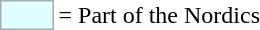<table>
<tr>
<td style="background:lightcyan; border:1px solid #aaa; width:2em;"></td>
<td>= Part of the Nordics</td>
</tr>
</table>
